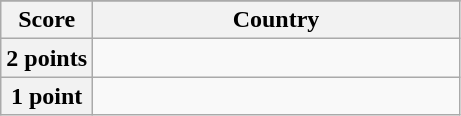<table class="wikitable">
<tr>
</tr>
<tr>
<th scope="col" width="20%">Score</th>
<th scope="col">Country</th>
</tr>
<tr>
<th scope="row">2 points</th>
<td></td>
</tr>
<tr>
<th scope="row">1 point</th>
<td></td>
</tr>
</table>
